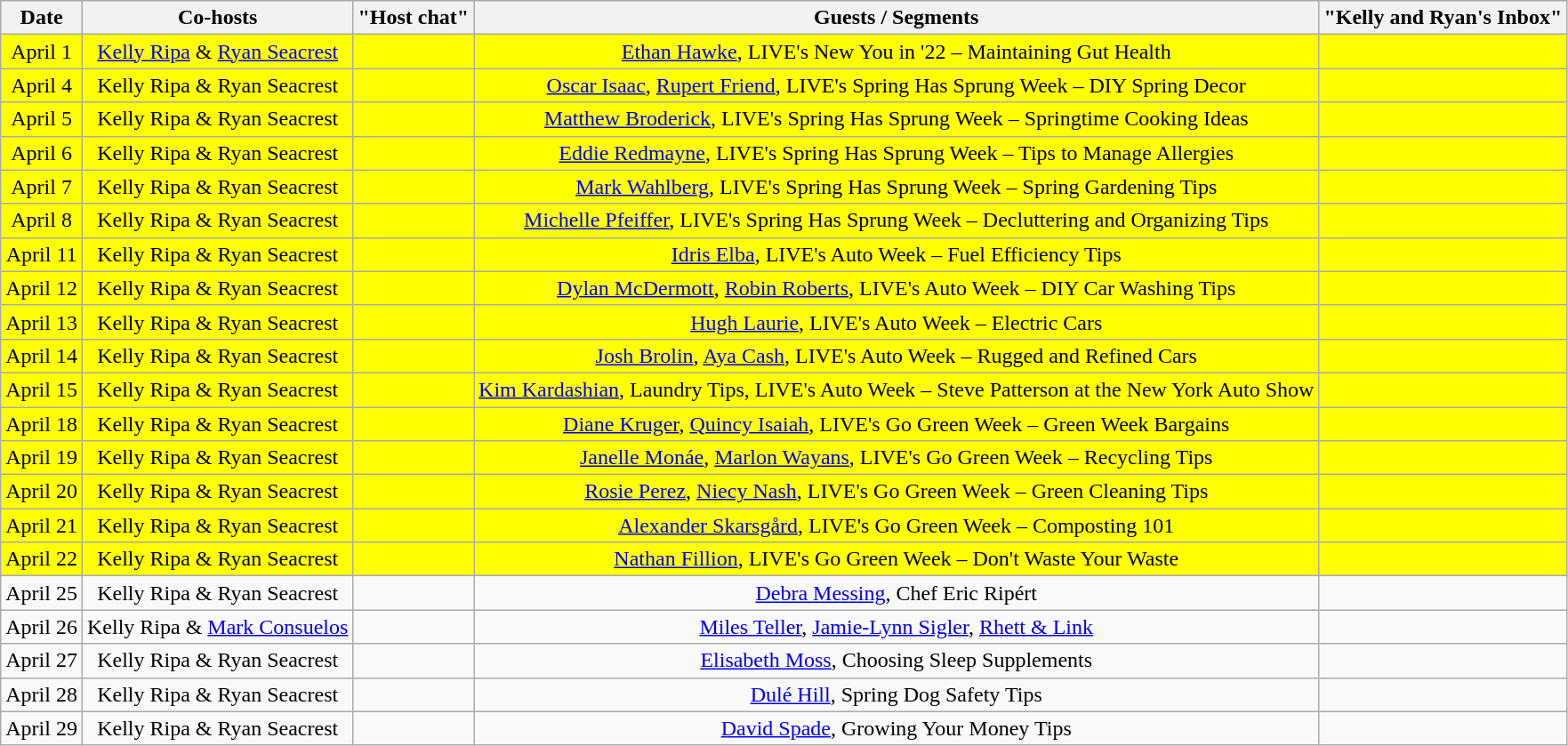<table class="wikitable sortable" style="text-align:center;">
<tr>
<th>Date</th>
<th>Co-hosts</th>
<th>"Host chat"</th>
<th>Guests / Segments</th>
<th>"Kelly and Ryan's Inbox"</th>
</tr>
<tr style="background:yellow;">
<td>April 1</td>
<td><a href='#'>Kelly Ripa</a> & <a href='#'>Ryan Seacrest</a></td>
<td></td>
<td><a href='#'>Ethan Hawke</a>, LIVE's New You in '22 – Maintaining Gut Health</td>
<td></td>
</tr>
<tr style="background:yellow;">
<td>April 4</td>
<td>Kelly Ripa & Ryan Seacrest</td>
<td></td>
<td><a href='#'>Oscar Isaac</a>, <a href='#'>Rupert Friend</a>, LIVE's Spring Has Sprung Week – DIY Spring Decor</td>
<td></td>
</tr>
<tr style="background:yellow;">
<td>April 5</td>
<td>Kelly Ripa & Ryan Seacrest</td>
<td></td>
<td><a href='#'>Matthew Broderick</a>, LIVE's Spring Has Sprung Week – Springtime Cooking Ideas</td>
<td></td>
</tr>
<tr style="background:yellow;">
<td>April 6</td>
<td>Kelly Ripa & Ryan Seacrest</td>
<td></td>
<td><a href='#'>Eddie Redmayne</a>, LIVE's Spring Has Sprung Week – Tips to Manage Allergies</td>
<td></td>
</tr>
<tr style="background:yellow;">
<td>April 7</td>
<td>Kelly Ripa & Ryan Seacrest</td>
<td></td>
<td><a href='#'>Mark Wahlberg</a>, LIVE's Spring Has Sprung Week – Spring Gardening Tips</td>
<td></td>
</tr>
<tr style="background:yellow;">
<td>April 8</td>
<td>Kelly Ripa & Ryan Seacrest</td>
<td></td>
<td><a href='#'>Michelle Pfeiffer</a>, LIVE's Spring Has Sprung Week – Decluttering and Organizing Tips</td>
<td></td>
</tr>
<tr style="background:yellow;">
<td>April 11</td>
<td>Kelly Ripa & Ryan Seacrest</td>
<td></td>
<td><a href='#'>Idris Elba</a>, LIVE's Auto Week – Fuel Efficiency Tips</td>
<td></td>
</tr>
<tr style="background:yellow;">
<td>April 12</td>
<td>Kelly Ripa & Ryan Seacrest</td>
<td></td>
<td><a href='#'>Dylan McDermott</a>, <a href='#'>Robin Roberts</a>, LIVE's Auto Week – DIY Car Washing Tips</td>
<td></td>
</tr>
<tr style="background:yellow;">
<td>April 13</td>
<td>Kelly Ripa & Ryan Seacrest</td>
<td></td>
<td><a href='#'>Hugh Laurie</a>, LIVE's Auto Week – Electric Cars</td>
<td></td>
</tr>
<tr style="background:yellow;">
<td>April 14</td>
<td>Kelly Ripa & Ryan Seacrest</td>
<td></td>
<td><a href='#'>Josh Brolin</a>, <a href='#'>Aya Cash</a>, LIVE's Auto Week – Rugged and Refined Cars</td>
<td></td>
</tr>
<tr style="background:yellow;">
<td>April 15</td>
<td>Kelly Ripa & Ryan Seacrest</td>
<td></td>
<td><a href='#'>Kim Kardashian</a>, Laundry Tips, LIVE's Auto Week – Steve Patterson at the New York Auto Show</td>
<td></td>
</tr>
<tr style="background:yellow;">
<td>April 18</td>
<td>Kelly Ripa & Ryan Seacrest</td>
<td></td>
<td><a href='#'>Diane Kruger</a>, <a href='#'>Quincy Isaiah</a>, LIVE's Go Green Week – Green Week Bargains</td>
<td></td>
</tr>
<tr style="background:yellow;">
<td>April 19</td>
<td>Kelly Ripa & Ryan Seacrest</td>
<td></td>
<td><a href='#'>Janelle Monáe</a>, <a href='#'>Marlon Wayans</a>, LIVE's Go Green Week – Recycling Tips</td>
<td></td>
</tr>
<tr style="background:yellow;">
<td>April 20</td>
<td>Kelly Ripa & Ryan Seacrest</td>
<td></td>
<td><a href='#'>Rosie Perez</a>, <a href='#'>Niecy Nash</a>, LIVE's Go Green Week – Green Cleaning Tips</td>
<td></td>
</tr>
<tr style="background:yellow;">
<td>April 21</td>
<td>Kelly Ripa & Ryan Seacrest</td>
<td></td>
<td><a href='#'>Alexander Skarsgård</a>, LIVE's Go Green Week – Composting 101</td>
<td></td>
</tr>
<tr style="background:yellow;">
<td>April 22</td>
<td>Kelly Ripa & Ryan Seacrest</td>
<td></td>
<td><a href='#'>Nathan Fillion</a>, LIVE's Go Green Week – Don't Waste Your Waste</td>
<td></td>
</tr>
<tr>
<td>April 25</td>
<td>Kelly Ripa & Ryan Seacrest</td>
<td></td>
<td><a href='#'>Debra Messing</a>, Chef Eric Ripért</td>
<td></td>
</tr>
<tr>
<td>April 26</td>
<td>Kelly Ripa & <a href='#'>Mark Consuelos</a></td>
<td></td>
<td><a href='#'>Miles Teller</a>, <a href='#'>Jamie-Lynn Sigler</a>, <a href='#'>Rhett & Link</a></td>
<td></td>
</tr>
<tr>
<td>April 27</td>
<td>Kelly Ripa & Ryan Seacrest</td>
<td></td>
<td><a href='#'>Elisabeth Moss</a>, Choosing Sleep Supplements</td>
<td></td>
</tr>
<tr>
<td>April 28</td>
<td>Kelly Ripa & Ryan Seacrest</td>
<td></td>
<td><a href='#'>Dulé Hill</a>, Spring Dog Safety Tips</td>
<td></td>
</tr>
<tr>
<td>April 29</td>
<td>Kelly Ripa & Ryan Seacrest</td>
<td></td>
<td><a href='#'>David Spade</a>, Growing Your Money Tips</td>
<td></td>
</tr>
</table>
